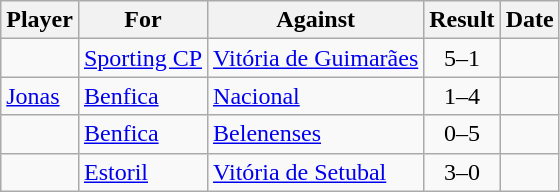<table class="wikitable sortable">
<tr>
<th>Player</th>
<th>For</th>
<th>Against</th>
<th style="text-align:center">Result</th>
<th>Date</th>
</tr>
<tr>
<td> </td>
<td><a href='#'>Sporting CP</a></td>
<td><a href='#'>Vitória de Guimarães</a></td>
<td style="text-align:center;">5–1</td>
<td></td>
</tr>
<tr>
<td> <a href='#'>Jonas</a></td>
<td><a href='#'>Benfica</a></td>
<td><a href='#'>Nacional</a></td>
<td style="text-align:center;">1–4</td>
<td></td>
</tr>
<tr>
<td> </td>
<td><a href='#'>Benfica</a></td>
<td><a href='#'>Belenenses</a></td>
<td style="text-align:center;">0–5</td>
<td></td>
</tr>
<tr>
<td> </td>
<td><a href='#'>Estoril</a></td>
<td><a href='#'>Vitória de Setubal</a></td>
<td style="text-align:center;">3–0</td>
<td></td>
</tr>
</table>
